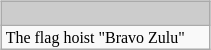<table class="wikitable" style="float:right; margin-left:1em; width:140px;font-size:8pt;">
<tr bgcolor="#CCCCCC" align="center">
<td><br></td>
</tr>
<tr>
<td>The flag hoist "Bravo Zulu"</td>
</tr>
</table>
